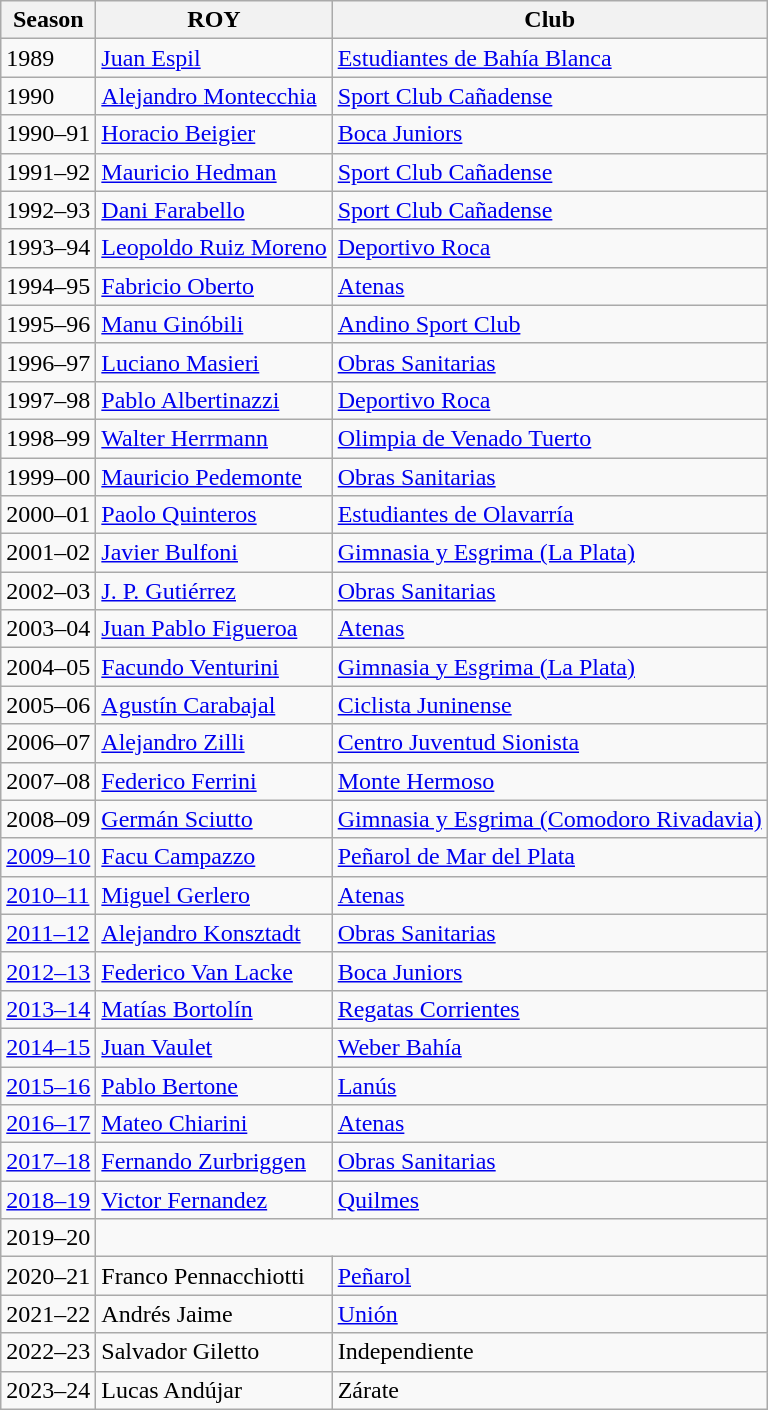<table class="wikitable sortable">
<tr>
<th>Season</th>
<th>ROY</th>
<th>Club</th>
</tr>
<tr>
<td>1989</td>
<td> <a href='#'>Juan Espil</a></td>
<td><a href='#'>Estudiantes de Bahía Blanca</a></td>
</tr>
<tr>
<td>1990</td>
<td> <a href='#'>Alejandro Montecchia</a></td>
<td><a href='#'>Sport Club Cañadense</a></td>
</tr>
<tr>
<td>1990–91</td>
<td> <a href='#'>Horacio Beigier</a></td>
<td><a href='#'>Boca Juniors</a></td>
</tr>
<tr>
<td>1991–92</td>
<td> <a href='#'>Mauricio Hedman</a></td>
<td><a href='#'>Sport Club Cañadense</a></td>
</tr>
<tr>
<td>1992–93</td>
<td> <a href='#'>Dani Farabello</a></td>
<td><a href='#'>Sport Club Cañadense</a></td>
</tr>
<tr>
<td>1993–94</td>
<td> <a href='#'>Leopoldo Ruiz Moreno</a></td>
<td><a href='#'>Deportivo Roca</a></td>
</tr>
<tr>
<td>1994–95</td>
<td> <a href='#'>Fabricio Oberto</a></td>
<td><a href='#'>Atenas</a></td>
</tr>
<tr>
<td>1995–96</td>
<td> <a href='#'>Manu Ginóbili</a></td>
<td><a href='#'>Andino Sport Club</a></td>
</tr>
<tr>
<td>1996–97</td>
<td> <a href='#'>Luciano Masieri</a></td>
<td><a href='#'>Obras Sanitarias</a></td>
</tr>
<tr>
<td>1997–98</td>
<td> <a href='#'>Pablo Albertinazzi</a></td>
<td><a href='#'>Deportivo Roca</a></td>
</tr>
<tr>
<td>1998–99</td>
<td> <a href='#'>Walter Herrmann</a></td>
<td><a href='#'>Olimpia de Venado Tuerto</a></td>
</tr>
<tr>
<td>1999–00</td>
<td> <a href='#'>Mauricio Pedemonte</a></td>
<td><a href='#'>Obras Sanitarias</a></td>
</tr>
<tr>
<td>2000–01</td>
<td> <a href='#'>Paolo Quinteros</a></td>
<td><a href='#'>Estudiantes de Olavarría</a></td>
</tr>
<tr>
<td>2001–02</td>
<td> <a href='#'>Javier Bulfoni</a></td>
<td><a href='#'>Gimnasia y Esgrima (La Plata)</a></td>
</tr>
<tr>
<td>2002–03</td>
<td> <a href='#'>J. P. Gutiérrez</a></td>
<td><a href='#'>Obras Sanitarias</a></td>
</tr>
<tr>
<td>2003–04</td>
<td> <a href='#'>Juan Pablo Figueroa</a></td>
<td><a href='#'>Atenas</a></td>
</tr>
<tr>
<td>2004–05</td>
<td> <a href='#'>Facundo Venturini</a></td>
<td><a href='#'>Gimnasia y Esgrima (La Plata)</a></td>
</tr>
<tr>
<td>2005–06</td>
<td> <a href='#'>Agustín Carabajal</a></td>
<td><a href='#'>Ciclista Juninense</a></td>
</tr>
<tr>
<td>2006–07</td>
<td> <a href='#'>Alejandro Zilli</a></td>
<td><a href='#'>Centro Juventud Sionista</a></td>
</tr>
<tr>
<td>2007–08</td>
<td> <a href='#'>Federico Ferrini</a></td>
<td><a href='#'>Monte Hermoso</a></td>
</tr>
<tr>
<td>2008–09</td>
<td> <a href='#'>Germán Sciutto</a></td>
<td><a href='#'>Gimnasia y Esgrima (Comodoro Rivadavia)</a></td>
</tr>
<tr>
<td><a href='#'>2009–10</a></td>
<td> <a href='#'>Facu Campazzo</a></td>
<td><a href='#'>Peñarol de Mar del Plata</a></td>
</tr>
<tr>
<td><a href='#'>2010–11</a></td>
<td> <a href='#'>Miguel Gerlero</a></td>
<td><a href='#'>Atenas</a></td>
</tr>
<tr>
<td><a href='#'>2011–12</a></td>
<td> <a href='#'>Alejandro Konsztadt</a></td>
<td><a href='#'>Obras Sanitarias</a></td>
</tr>
<tr>
<td><a href='#'>2012–13</a></td>
<td> <a href='#'>Federico Van Lacke</a></td>
<td><a href='#'>Boca Juniors</a></td>
</tr>
<tr>
<td><a href='#'>2013–14</a></td>
<td> <a href='#'>Matías Bortolín</a></td>
<td><a href='#'>Regatas Corrientes</a></td>
</tr>
<tr>
<td><a href='#'>2014–15</a></td>
<td> <a href='#'>Juan Vaulet</a></td>
<td><a href='#'>Weber Bahía</a></td>
</tr>
<tr>
<td><a href='#'>2015–16</a></td>
<td> <a href='#'>Pablo Bertone</a></td>
<td><a href='#'>Lanús</a></td>
</tr>
<tr>
<td><a href='#'>2016–17</a></td>
<td> <a href='#'>Mateo Chiarini</a></td>
<td><a href='#'>Atenas</a></td>
</tr>
<tr>
<td><a href='#'>2017–18</a></td>
<td> <a href='#'>Fernando Zurbriggen</a></td>
<td><a href='#'>Obras Sanitarias</a></td>
</tr>
<tr>
<td><a href='#'>2018–19</a></td>
<td> <a href='#'>Victor Fernandez</a></td>
<td><a href='#'>Quilmes</a></td>
</tr>
<tr>
<td>2019–20</td>
<td colspan=2></td>
</tr>
<tr>
<td>2020–21</td>
<td> Franco Pennacchiotti</td>
<td><a href='#'>Peñarol</a></td>
</tr>
<tr>
<td>2021–22</td>
<td> Andrés Jaime</td>
<td><a href='#'>Unión</a></td>
</tr>
<tr>
<td>2022–23</td>
<td> Salvador Giletto</td>
<td>Independiente</td>
</tr>
<tr>
<td>2023–24</td>
<td> Lucas Andújar</td>
<td>Zárate</td>
</tr>
</table>
